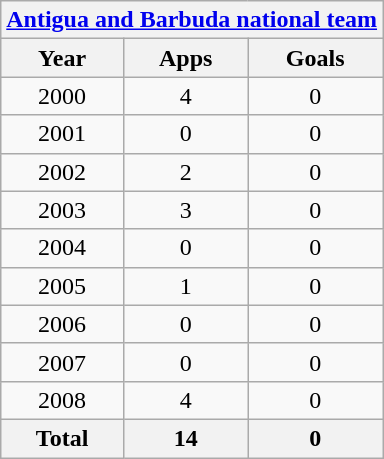<table class="wikitable" style="text-align:center">
<tr>
<th colspan=3><a href='#'>Antigua and Barbuda national team</a></th>
</tr>
<tr>
<th>Year</th>
<th>Apps</th>
<th>Goals</th>
</tr>
<tr>
<td>2000</td>
<td>4</td>
<td>0</td>
</tr>
<tr>
<td>2001</td>
<td>0</td>
<td>0</td>
</tr>
<tr>
<td>2002</td>
<td>2</td>
<td>0</td>
</tr>
<tr>
<td>2003</td>
<td>3</td>
<td>0</td>
</tr>
<tr>
<td>2004</td>
<td>0</td>
<td>0</td>
</tr>
<tr>
<td>2005</td>
<td>1</td>
<td>0</td>
</tr>
<tr>
<td>2006</td>
<td>0</td>
<td>0</td>
</tr>
<tr>
<td>2007</td>
<td>0</td>
<td>0</td>
</tr>
<tr>
<td>2008</td>
<td>4</td>
<td>0</td>
</tr>
<tr>
<th>Total</th>
<th>14</th>
<th>0</th>
</tr>
</table>
